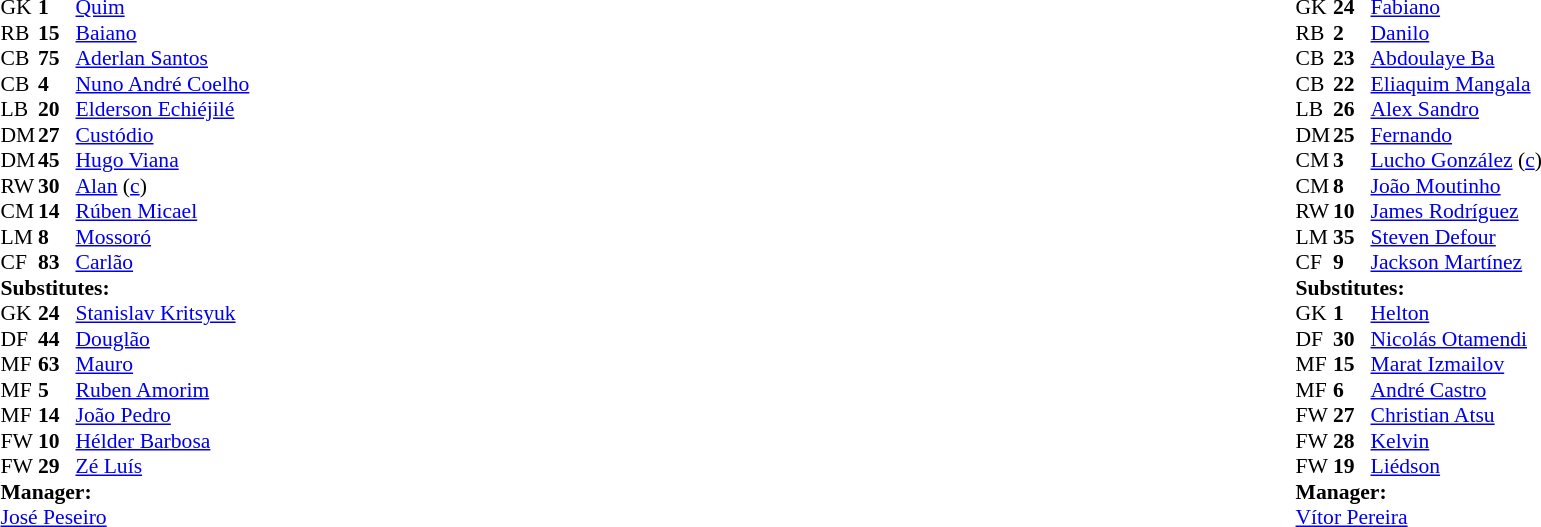<table width="100%">
<tr>
<td valign="top" width="50%"><br><table style="font-size: 90%" cellspacing="0" cellpadding="0">
<tr>
<td colspan="4"></td>
</tr>
<tr>
<th width=25></th>
<th width=25></th>
</tr>
<tr>
<td>GK</td>
<td><strong>1</strong></td>
<td> <a href='#'>Quim</a></td>
<td></td>
</tr>
<tr>
<td>RB</td>
<td><strong>15</strong></td>
<td> <a href='#'>Baiano</a></td>
<td></td>
</tr>
<tr>
<td>CB</td>
<td><strong>75</strong></td>
<td> <a href='#'>Aderlan Santos</a></td>
</tr>
<tr>
<td>CB</td>
<td><strong>4</strong></td>
<td> <a href='#'>Nuno André Coelho</a></td>
</tr>
<tr>
<td>LB</td>
<td><strong>20</strong></td>
<td> <a href='#'>Elderson Echiéjilé</a></td>
<td></td>
</tr>
<tr>
<td>DM</td>
<td><strong>27</strong></td>
<td> <a href='#'>Custódio</a></td>
<td></td>
</tr>
<tr>
<td>DM</td>
<td><strong>45</strong></td>
<td> <a href='#'>Hugo Viana</a></td>
</tr>
<tr>
<td>RW</td>
<td><strong>30</strong></td>
<td> <a href='#'>Alan</a> (<a href='#'>c</a>)</td>
</tr>
<tr>
<td>CM</td>
<td><strong>14</strong></td>
<td> <a href='#'>Rúben Micael</a></td>
<td></td>
<td></td>
</tr>
<tr>
<td>LM</td>
<td><strong>8</strong></td>
<td> <a href='#'>Mossoró</a></td>
<td></td>
<td></td>
</tr>
<tr>
<td>CF</td>
<td><strong>83</strong></td>
<td> <a href='#'>Carlão</a></td>
<td></td>
<td></td>
</tr>
<tr>
<td colspan=3><strong>Substitutes:</strong></td>
</tr>
<tr>
<td>GK</td>
<td><strong>24</strong></td>
<td> <a href='#'>Stanislav Kritsyuk</a></td>
</tr>
<tr>
<td>DF</td>
<td><strong>44</strong></td>
<td> <a href='#'>Douglão</a></td>
<td></td>
<td></td>
</tr>
<tr>
<td>MF</td>
<td><strong>63</strong></td>
<td> <a href='#'>Mauro</a></td>
</tr>
<tr>
<td>MF</td>
<td><strong>5</strong></td>
<td> <a href='#'>Ruben Amorim</a></td>
</tr>
<tr>
<td>MF</td>
<td><strong>14</strong></td>
<td> <a href='#'>João Pedro</a></td>
<td></td>
<td></td>
</tr>
<tr>
<td>FW</td>
<td><strong>10</strong></td>
<td> <a href='#'>Hélder Barbosa</a></td>
</tr>
<tr>
<td>FW</td>
<td><strong>29</strong></td>
<td> <a href='#'>Zé Luís</a></td>
<td></td>
<td></td>
</tr>
<tr>
<td colspan=3><strong>Manager:</strong></td>
</tr>
<tr>
<td colspan=4> <a href='#'>José Peseiro</a></td>
</tr>
</table>
</td>
<td valign="top"></td>
<td valign="top" width="50%"><br><table style="font-size: 90%" cellspacing="0" cellpadding="0"  align="center">
<tr>
<td colspan="4"></td>
</tr>
<tr>
<th width=25></th>
<th width=25></th>
</tr>
<tr>
<td>GK</td>
<td><strong>24</strong></td>
<td> <a href='#'>Fabiano</a></td>
</tr>
<tr>
<td>RB</td>
<td><strong>2</strong></td>
<td> <a href='#'>Danilo</a></td>
</tr>
<tr>
<td>CB</td>
<td><strong>23</strong></td>
<td> <a href='#'>Abdoulaye Ba</a></td>
<td></td>
</tr>
<tr>
<td>CB</td>
<td><strong>22</strong></td>
<td> <a href='#'>Eliaquim Mangala</a></td>
</tr>
<tr>
<td>LB</td>
<td><strong>26</strong></td>
<td> <a href='#'>Alex Sandro</a></td>
</tr>
<tr>
<td>DM</td>
<td><strong>25</strong></td>
<td> <a href='#'>Fernando</a></td>
</tr>
<tr>
<td>CM</td>
<td><strong>3</strong></td>
<td> <a href='#'>Lucho González</a>  (<a href='#'>c</a>)</td>
<td></td>
<td></td>
</tr>
<tr>
<td>CM</td>
<td><strong>8</strong></td>
<td> <a href='#'>João Moutinho</a></td>
</tr>
<tr>
<td>RW</td>
<td><strong>10</strong></td>
<td> <a href='#'>James Rodríguez</a></td>
<td></td>
<td></td>
</tr>
<tr>
<td>LM</td>
<td><strong>35</strong></td>
<td> <a href='#'>Steven Defour</a></td>
<td></td>
<td></td>
</tr>
<tr>
<td>CF</td>
<td><strong>9</strong></td>
<td> <a href='#'>Jackson Martínez</a></td>
</tr>
<tr>
<td colspan=3><strong>Substitutes:</strong></td>
</tr>
<tr>
<td>GK</td>
<td><strong>1</strong></td>
<td> <a href='#'>Helton</a></td>
</tr>
<tr>
<td>DF</td>
<td><strong>30</strong></td>
<td> <a href='#'>Nicolás Otamendi</a></td>
<td></td>
<td></td>
</tr>
<tr>
<td>MF</td>
<td><strong>15</strong></td>
<td> <a href='#'>Marat Izmailov</a></td>
</tr>
<tr>
<td>MF</td>
<td><strong>6</strong></td>
<td> <a href='#'>André Castro</a></td>
</tr>
<tr>
<td>FW</td>
<td><strong>27</strong></td>
<td> <a href='#'>Christian Atsu</a></td>
<td></td>
<td></td>
</tr>
<tr>
<td>FW</td>
<td><strong>28</strong></td>
<td> <a href='#'>Kelvin</a></td>
<td></td>
<td></td>
</tr>
<tr>
<td>FW</td>
<td><strong>19</strong></td>
<td> <a href='#'>Liédson</a></td>
</tr>
<tr>
<td colspan=3><strong>Manager:</strong></td>
</tr>
<tr>
<td colspan=4> <a href='#'>Vítor Pereira</a></td>
</tr>
</table>
</td>
</tr>
</table>
